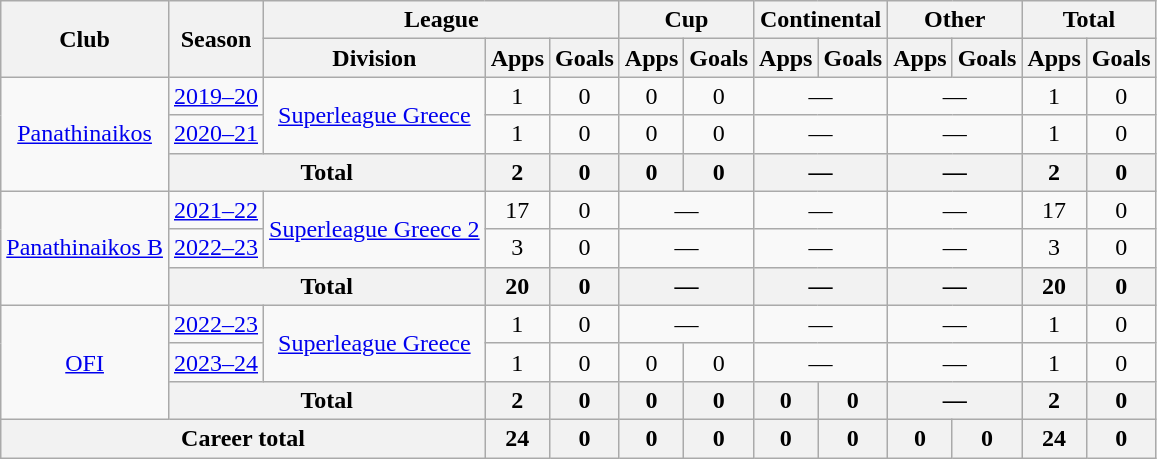<table class="wikitable" style="text-align:center">
<tr>
<th rowspan=2>Club</th>
<th rowspan=2>Season</th>
<th colspan=3>League</th>
<th colspan=2>Cup</th>
<th colspan=2>Continental</th>
<th colspan=2>Other</th>
<th colspan=2>Total</th>
</tr>
<tr>
<th>Division</th>
<th>Apps</th>
<th>Goals</th>
<th>Apps</th>
<th>Goals</th>
<th>Apps</th>
<th>Goals</th>
<th>Apps</th>
<th>Goals</th>
<th>Apps</th>
<th>Goals</th>
</tr>
<tr>
<td rowspan="3"><a href='#'>Panathinaikos</a></td>
<td><a href='#'>2019–20</a></td>
<td rowspan="2"><a href='#'>Superleague Greece</a></td>
<td>1</td>
<td>0</td>
<td>0</td>
<td>0</td>
<td colspan="2">—</td>
<td colspan="2">—</td>
<td>1</td>
<td>0</td>
</tr>
<tr>
<td><a href='#'>2020–21</a></td>
<td>1</td>
<td>0</td>
<td>0</td>
<td>0</td>
<td colspan="2">—</td>
<td colspan="2">—</td>
<td>1</td>
<td>0</td>
</tr>
<tr>
<th colspan="2">Total</th>
<th>2</th>
<th>0</th>
<th>0</th>
<th>0</th>
<th colspan="2">—</th>
<th colspan="2">—</th>
<th>2</th>
<th>0</th>
</tr>
<tr>
<td rowspan="3"><a href='#'>Panathinaikos B</a></td>
<td><a href='#'>2021–22</a></td>
<td rowspan="2"><a href='#'>Superleague Greece 2</a></td>
<td>17</td>
<td>0</td>
<td colspan="2">—</td>
<td colspan="2">—</td>
<td colspan="2">—</td>
<td>17</td>
<td>0</td>
</tr>
<tr>
<td><a href='#'>2022–23</a></td>
<td>3</td>
<td>0</td>
<td colspan="2">—</td>
<td colspan="2">—</td>
<td colspan="2">—</td>
<td>3</td>
<td>0</td>
</tr>
<tr>
<th colspan="2">Total</th>
<th>20</th>
<th>0</th>
<th colspan="2">—</th>
<th colspan="2">—</th>
<th colspan="2">—</th>
<th>20</th>
<th>0</th>
</tr>
<tr>
<td rowspan="3"><a href='#'>OFI</a></td>
<td><a href='#'>2022–23</a></td>
<td rowspan="2"><a href='#'>Superleague Greece</a></td>
<td>1</td>
<td>0</td>
<td colspan="2">—</td>
<td colspan="2">—</td>
<td colspan="2">—</td>
<td>1</td>
<td>0</td>
</tr>
<tr>
<td><a href='#'>2023–24</a></td>
<td>1</td>
<td>0</td>
<td>0</td>
<td>0</td>
<td colspan="2">—</td>
<td colspan="2">—</td>
<td>1</td>
<td>0</td>
</tr>
<tr>
<th colspan="2">Total</th>
<th>2</th>
<th>0</th>
<th>0</th>
<th>0</th>
<th>0</th>
<th>0</th>
<th colspan="2">—</th>
<th>2</th>
<th>0</th>
</tr>
<tr>
<th colspan="3">Career total</th>
<th>24</th>
<th>0</th>
<th>0</th>
<th>0</th>
<th>0</th>
<th>0</th>
<th>0</th>
<th>0</th>
<th>24</th>
<th>0</th>
</tr>
</table>
